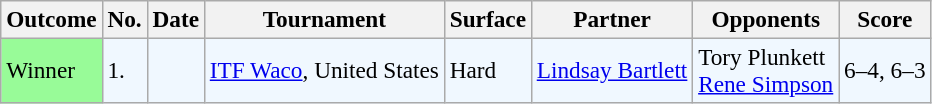<table class="sortable wikitable" style=font-size:97%>
<tr>
<th>Outcome</th>
<th>No.</th>
<th>Date</th>
<th>Tournament</th>
<th>Surface</th>
<th>Partner</th>
<th>Opponents</th>
<th>Score</th>
</tr>
<tr style="background:#f0f8ff;">
<td bgcolor="98FB98">Winner</td>
<td>1.</td>
<td></td>
<td><a href='#'>ITF Waco</a>, United States</td>
<td>Hard</td>
<td> <a href='#'>Lindsay Bartlett</a></td>
<td> Tory Plunkett <br>  <a href='#'>Rene Simpson</a></td>
<td>6–4, 6–3</td>
</tr>
</table>
